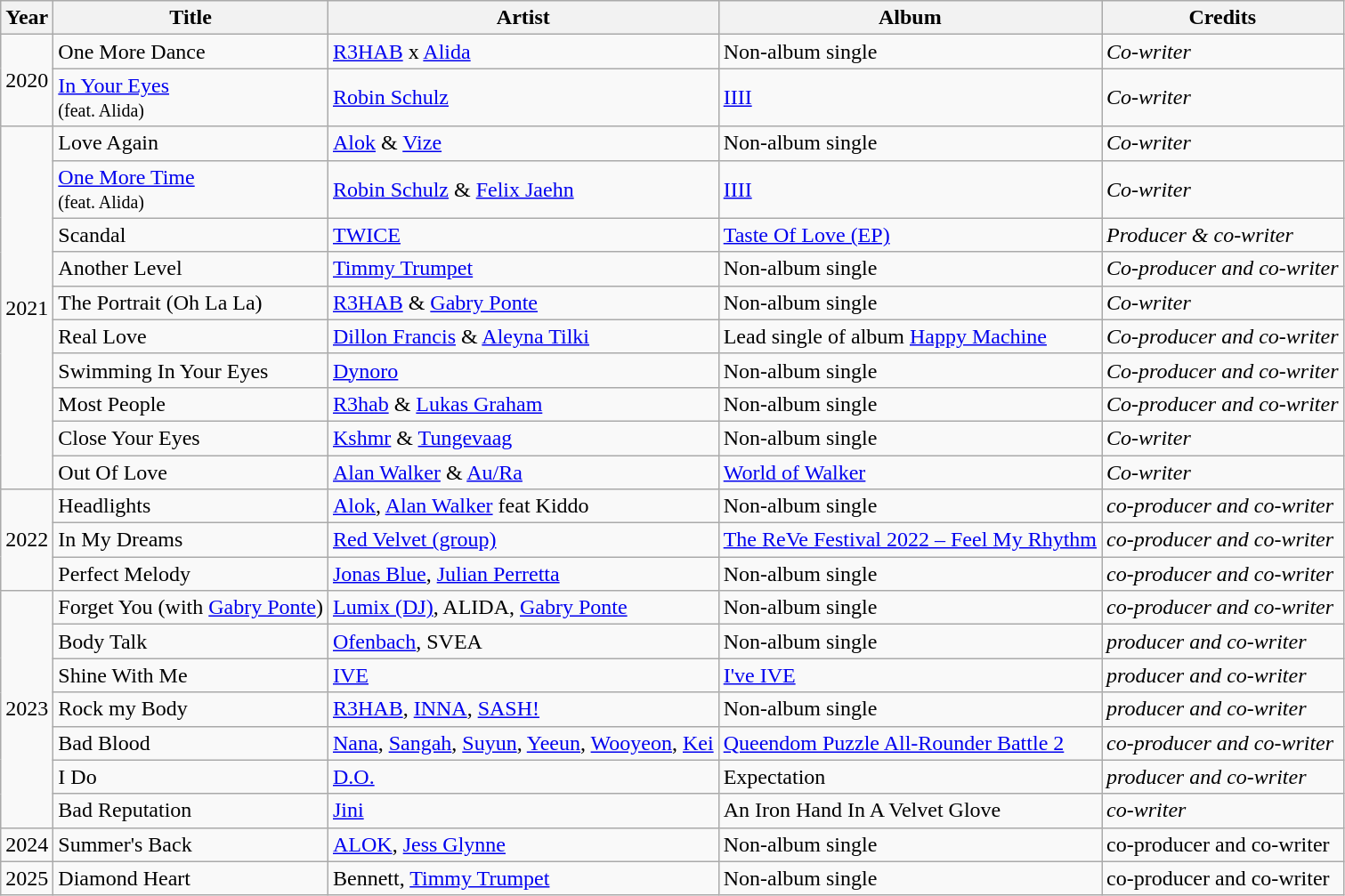<table class="wikitable">
<tr>
<th>Year</th>
<th>Title</th>
<th>Artist</th>
<th>Album</th>
<th>Credits</th>
</tr>
<tr>
<td rowspan="2">2020</td>
<td>One More Dance</td>
<td><a href='#'>R3HAB</a> x <a href='#'>Alida</a></td>
<td>Non-album single</td>
<td><em>Co-writer</em></td>
</tr>
<tr>
<td><a href='#'>In Your Eyes</a><br><small>(feat. Alida)</small></td>
<td><a href='#'>Robin Schulz</a></td>
<td><a href='#'>IIII</a></td>
<td><em>Co-writer</em></td>
</tr>
<tr>
<td rowspan="10">2021</td>
<td>Love Again</td>
<td><a href='#'>Alok</a> & <a href='#'>Vize</a></td>
<td>Non-album single</td>
<td><em>Co-writer</em></td>
</tr>
<tr>
<td><a href='#'>One More Time</a><br><small>(feat. Alida)</small></td>
<td><a href='#'>Robin Schulz</a> & <a href='#'>Felix Jaehn</a></td>
<td><a href='#'>IIII</a></td>
<td><em>Co-writer</em></td>
</tr>
<tr>
<td>Scandal</td>
<td><a href='#'>TWICE</a></td>
<td><a href='#'>Taste Of Love (EP)</a></td>
<td><em>Producer & co-writer</em></td>
</tr>
<tr>
<td>Another Level</td>
<td><a href='#'>Timmy Trumpet</a></td>
<td>Non-album single</td>
<td><em>Co-producer and co-writer</em></td>
</tr>
<tr>
<td>The Portrait (Oh La La)</td>
<td><a href='#'>R3HAB</a> & <a href='#'>Gabry Ponte</a></td>
<td>Non-album single</td>
<td><em>Co-writer</em></td>
</tr>
<tr>
<td>Real Love</td>
<td><a href='#'>Dillon Francis</a> & <a href='#'>Aleyna Tilki</a></td>
<td>Lead single of album <a href='#'>Happy Machine</a></td>
<td><em>Co-producer and co-writer</em></td>
</tr>
<tr>
<td>Swimming In Your Eyes</td>
<td><a href='#'>Dynoro</a></td>
<td>Non-album single</td>
<td><em>Co-producer and co-writer</em></td>
</tr>
<tr>
<td>Most People</td>
<td><a href='#'>R3hab</a> & <a href='#'>Lukas Graham</a></td>
<td>Non-album single</td>
<td><em>Co-producer and co-writer</em></td>
</tr>
<tr>
<td>Close Your Eyes</td>
<td><a href='#'>Kshmr</a> & <a href='#'>Tungevaag</a></td>
<td>Non-album single</td>
<td><em>Co-writer</em></td>
</tr>
<tr>
<td>Out Of Love</td>
<td><a href='#'>Alan Walker</a> & <a href='#'>Au/Ra</a></td>
<td><a href='#'>World of Walker</a></td>
<td><em>Co-writer</em></td>
</tr>
<tr>
<td rowspan="3">2022</td>
<td>Headlights</td>
<td><a href='#'>Alok</a>, <a href='#'>Alan Walker</a> feat Kiddo</td>
<td>Non-album single</td>
<td><em>co-producer and co-writer</em></td>
</tr>
<tr>
<td>In My Dreams</td>
<td><a href='#'>Red Velvet (group)</a></td>
<td><a href='#'>The ReVe Festival 2022 – Feel My Rhythm</a></td>
<td><em>co-producer and co-writer</em></td>
</tr>
<tr>
<td>Perfect Melody</td>
<td><a href='#'>Jonas Blue</a>, <a href='#'>Julian Perretta</a></td>
<td>Non-album single</td>
<td><em>co-producer and co-writer</em></td>
</tr>
<tr>
<td rowspan="7">2023</td>
<td>Forget You (with <a href='#'>Gabry Ponte</a>)</td>
<td><a href='#'>Lumix (DJ)</a>, ALIDA, <a href='#'>Gabry Ponte</a></td>
<td>Non-album single</td>
<td><em>co-producer and co-writer</em></td>
</tr>
<tr>
<td>Body Talk</td>
<td><a href='#'>Ofenbach</a>, SVEA</td>
<td>Non-album single</td>
<td><em>producer and co-writer</em></td>
</tr>
<tr>
<td>Shine With Me</td>
<td><a href='#'>IVE</a></td>
<td><a href='#'>I've IVE</a></td>
<td><em>producer and co-writer</em></td>
</tr>
<tr>
<td>Rock my Body</td>
<td><a href='#'>R3HAB</a>, <a href='#'>INNA</a>, <a href='#'>SASH!</a></td>
<td>Non-album single</td>
<td><em>producer and co-writer</em></td>
</tr>
<tr>
<td>Bad Blood</td>
<td><a href='#'>Nana</a>, <a href='#'>Sangah</a>, <a href='#'>Suyun</a>, <a href='#'>Yeeun</a>, <a href='#'>Wooyeon</a>, <a href='#'>Kei</a></td>
<td><a href='#'>Queendom Puzzle All-Rounder Battle 2</a></td>
<td><em>co-producer and co-writer</em></td>
</tr>
<tr>
<td>I Do</td>
<td><a href='#'>D.O.</a></td>
<td>Expectation</td>
<td><em>producer and co-writer</em></td>
</tr>
<tr>
<td>Bad Reputation</td>
<td><a href='#'>Jini</a></td>
<td>An Iron Hand In A Velvet Glove</td>
<td><em>co-writer</em></td>
</tr>
<tr>
<td>2024</td>
<td>Summer's Back</td>
<td><a href='#'>ALOK</a>, <a href='#'>Jess Glynne</a></td>
<td>Non-album single</td>
<td>co-producer and co-writer</td>
</tr>
<tr>
<td>2025</td>
<td>Diamond Heart</td>
<td>Bennett, <a href='#'>Timmy Trumpet</a></td>
<td>Non-album single</td>
<td>co-producer and co-writer</td>
</tr>
</table>
